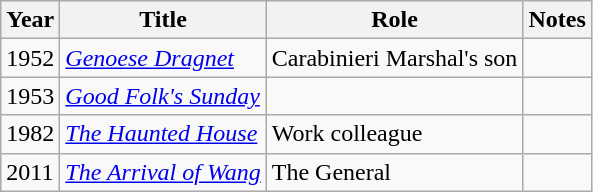<table class="wikitable plainrowheaders sortable">
<tr>
<th scope="col">Year</th>
<th scope="col">Title</th>
<th scope="col">Role</th>
<th scope="col">Notes</th>
</tr>
<tr>
<td>1952</td>
<td><em><a href='#'>Genoese Dragnet</a></em></td>
<td>Carabinieri Marshal's son</td>
<td></td>
</tr>
<tr>
<td>1953</td>
<td><em><a href='#'>Good Folk's Sunday</a></em></td>
<td></td>
<td></td>
</tr>
<tr>
<td>1982</td>
<td><em><a href='#'>The Haunted House</a></em></td>
<td>Work colleague</td>
<td></td>
</tr>
<tr>
<td>2011</td>
<td><em><a href='#'>The Arrival of Wang</a></em></td>
<td>The General</td>
<td></td>
</tr>
</table>
